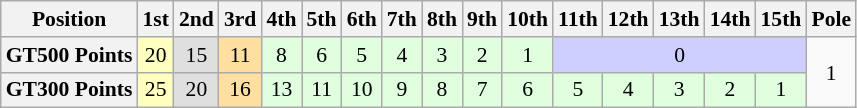<table class="wikitable" style="font-size:90%; text-align:center;">
<tr>
<th>Position</th>
<th>1st</th>
<th>2nd</th>
<th>3rd</th>
<th>4th</th>
<th>5th</th>
<th>6th</th>
<th>7th</th>
<th>8th</th>
<th>9th</th>
<th>10th</th>
<th>11th</th>
<th>12th</th>
<th>13th</th>
<th>14th</th>
<th>15th</th>
<th>Pole</th>
</tr>
<tr>
<th>GT500 Points</th>
<td style="background:#FFFFBF;">20</td>
<td style="background:#DFDFDF;">15</td>
<td style="background:#FFDF9F;">11</td>
<td style="background:#DFFFDF;">8</td>
<td style="background:#DFFFDF;">6</td>
<td style="background:#DFFFDF;">5</td>
<td style="background:#DFFFDF;">4</td>
<td style="background:#DFFFDF;">3</td>
<td style="background:#DFFFDF;">2</td>
<td style="background:#DFFFDF;">1</td>
<td style="background:#CFCFFF;" colspan="5">0</td>
<td rowspan="2">1</td>
</tr>
<tr>
<th>GT300 Points</th>
<td style="background:#FFFFBF;">25</td>
<td style="background:#DFDFDF;">20</td>
<td style="background:#FFDF9F;">16</td>
<td style="background:#DFFFDF;">13</td>
<td style="background:#DFFFDF;">11</td>
<td style="background:#DFFFDF;">10</td>
<td style="background:#DFFFDF;">9</td>
<td style="background:#DFFFDF;">8</td>
<td style="background:#DFFFDF;">7</td>
<td style="background:#DFFFDF;">6</td>
<td style="background:#DFFFDF;">5</td>
<td style="background:#DFFFDF;">4</td>
<td style="background:#DFFFDF;">3</td>
<td style="background:#DFFFDF;">2</td>
<td style="background:#DFFFDF;">1</td>
</tr>
</table>
